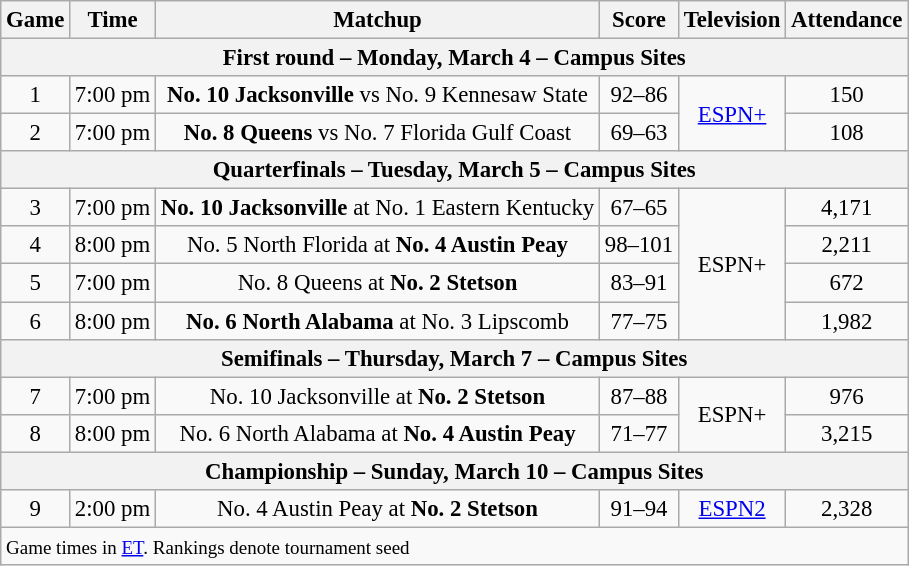<table class="wikitable" style="font-size: 95%;text-align:center">
<tr>
<th>Game</th>
<th>Time </th>
<th>Matchup</th>
<th>Score</th>
<th>Television</th>
<th>Attendance</th>
</tr>
<tr>
<th colspan="6">First round – Monday, March 4 – Campus Sites</th>
</tr>
<tr>
<td>1</td>
<td>7:00 pm</td>
<td><strong>No. 10 Jacksonville</strong> vs No. 9 Kennesaw State</td>
<td>92–86</td>
<td rowspan="2"><a href='#'>ESPN+</a></td>
<td>150</td>
</tr>
<tr>
<td>2</td>
<td>7:00 pm</td>
<td><strong>No. 8 Queens</strong> vs No. 7 Florida Gulf Coast</td>
<td>69–63</td>
<td>108</td>
</tr>
<tr>
<th colspan="6">Quarterfinals – Tuesday, March 5 – Campus Sites</th>
</tr>
<tr>
<td>3</td>
<td>7:00 pm</td>
<td><strong>No. 10 Jacksonville</strong> at No. 1 Eastern Kentucky</td>
<td>67–65</td>
<td rowspan="4">ESPN+</td>
<td>4,171</td>
</tr>
<tr>
<td>4</td>
<td>8:00 pm</td>
<td>No. 5 North Florida at <strong>No. 4 Austin Peay</strong></td>
<td>98–101 </td>
<td>2,211</td>
</tr>
<tr>
<td>5</td>
<td>7:00 pm</td>
<td>No. 8 Queens at <strong>No. 2 Stetson</strong></td>
<td>83–91</td>
<td>672</td>
</tr>
<tr>
<td>6</td>
<td>8:00 pm</td>
<td><strong>No. 6 North Alabama</strong> at No. 3 Lipscomb</td>
<td>77–75</td>
<td>1,982</td>
</tr>
<tr>
<th colspan="6">Semifinals – Thursday, March 7 – Campus Sites</th>
</tr>
<tr>
<td>7</td>
<td>7:00 pm</td>
<td>No. 10 Jacksonville at <strong>No. 2 Stetson</strong></td>
<td>87–88</td>
<td rowspan="2">ESPN+</td>
<td>976</td>
</tr>
<tr>
<td>8</td>
<td>8:00 pm</td>
<td>No. 6 North Alabama at <strong>No. 4 Austin Peay</strong></td>
<td>71–77</td>
<td>3,215</td>
</tr>
<tr>
<th colspan="6">Championship – Sunday, March 10 – Campus Sites</th>
</tr>
<tr>
<td>9</td>
<td>2:00 pm</td>
<td>No. 4 Austin Peay at <strong>No. 2 Stetson</strong></td>
<td>91–94</td>
<td><a href='#'>ESPN2</a></td>
<td>2,328</td>
</tr>
<tr>
<td colspan="6" align="left"><small>Game times in <a href='#'>ET</a>. Rankings denote tournament seed</small></td>
</tr>
</table>
